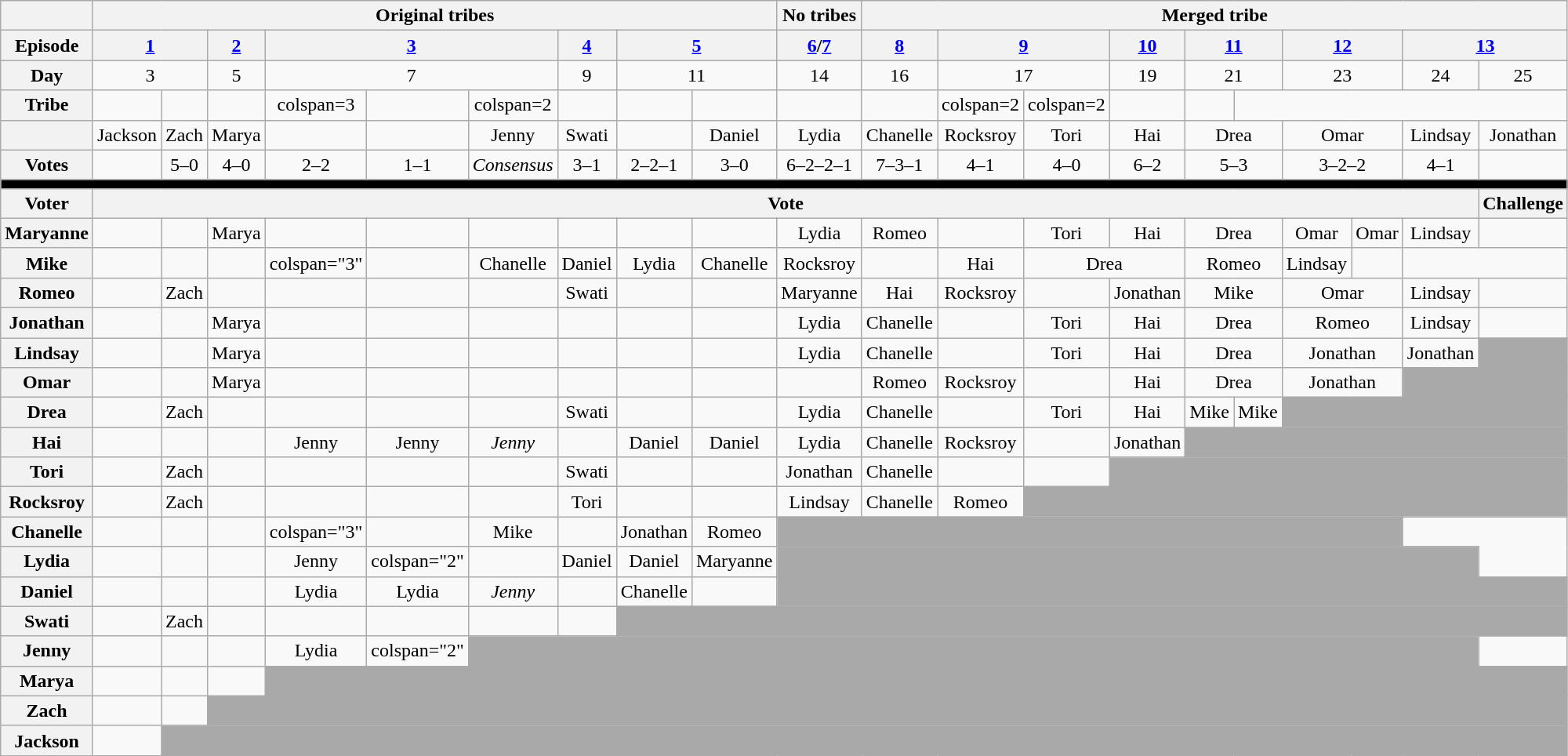<table class="wikitable unsortable" style="text-align:center;">
<tr>
<th></th>
<th colspan="9">Original tribes</th>
<th>No tribes</th>
<th colspan="10">Merged tribe</th>
</tr>
<tr>
<th>Episode</th>
<th colspan="2"><a href='#'>1</a></th>
<th><a href='#'>2</a></th>
<th colspan="3"><a href='#'>3</a></th>
<th><a href='#'>4</a></th>
<th colspan="2"><a href='#'>5</a></th>
<th><a href='#'>6</a>/<a href='#'>7</a></th>
<th><a href='#'>8</a></th>
<th colspan="2"><a href='#'>9</a></th>
<th><a href='#'>10</a></th>
<th colspan="2"><a href='#'>11</a></th>
<th colspan="2"><a href='#'>12</a></th>
<th colspan="2"><a href='#'>13</a></th>
</tr>
<tr>
<th>Day</th>
<td colspan="2">3</td>
<td>5</td>
<td colspan="3">7</td>
<td>9</td>
<td colspan="2">11</td>
<td>14</td>
<td>16</td>
<td colspan="2">17</td>
<td>19</td>
<td colspan="2">21</td>
<td colspan="2">23</td>
<td>24</td>
<td>25</td>
</tr>
<tr>
<th>Tribe</th>
<td></td>
<td></td>
<td></td>
<td>colspan=3 </td>
<td></td>
<td>colspan=2 </td>
<td></td>
<td></td>
<td></td>
<td></td>
<td></td>
<td>colspan=2 </td>
<td>colspan=2 </td>
<td></td>
<td></td>
</tr>
<tr>
<th></th>
<td>Jackson</td>
<td>Zach</td>
<td>Marya</td>
<td></td>
<td></td>
<td>Jenny</td>
<td>Swati</td>
<td></td>
<td>Daniel</td>
<td>Lydia</td>
<td>Chanelle</td>
<td>Rocksroy</td>
<td>Tori</td>
<td>Hai</td>
<td colspan=2>Drea</td>
<td colspan=2>Omar</td>
<td>Lindsay</td>
<td>Jonathan</td>
</tr>
<tr>
<th>Votes</th>
<td></td>
<td>5–0</td>
<td>4–0</td>
<td>2–2</td>
<td>1–1</td>
<td><em>Consensus</em></td>
<td>3–1</td>
<td>2–2–1</td>
<td>3–0</td>
<td>6–2–2–1</td>
<td>7–3–1</td>
<td>4–1</td>
<td>4–0</td>
<td>6–2</td>
<td colspan=2>5–3</td>
<td colspan=2>3–2–2</td>
<td>4–1</td>
<td></td>
</tr>
<tr>
<td colspan="21" bgcolor="black"></td>
</tr>
<tr>
<th>Voter</th>
<th colspan="19">Vote</th>
<th>Challenge</th>
</tr>
<tr>
<th>Maryanne</th>
<td></td>
<td></td>
<td>Marya</td>
<td></td>
<td></td>
<td></td>
<td></td>
<td></td>
<td></td>
<td>Lydia</td>
<td>Romeo</td>
<td></td>
<td>Tori</td>
<td>Hai</td>
<td colspan=2>Drea</td>
<td>Omar</td>
<td>Omar</td>
<td>Lindsay</td>
<td></td>
</tr>
<tr>
<th>Mike</th>
<td></td>
<td></td>
<td></td>
<td>colspan="3"</td>
<td></td>
<td>Chanelle</td>
<td>Daniel</td>
<td>Lydia</td>
<td>Chanelle</td>
<td>Rocksroy</td>
<td></td>
<td>Hai</td>
<td colspan=2>Drea</td>
<td colspan=2>Romeo</td>
<td>Lindsay</td>
<td></td>
</tr>
<tr>
<th>Romeo</th>
<td></td>
<td>Zach</td>
<td></td>
<td></td>
<td></td>
<td></td>
<td>Swati</td>
<td></td>
<td></td>
<td>Maryanne</td>
<td>Hai</td>
<td>Rocksroy</td>
<td></td>
<td>Jonathan</td>
<td colspan=2>Mike</td>
<td colspan=2>Omar</td>
<td>Lindsay</td>
<td></td>
</tr>
<tr>
<th>Jonathan</th>
<td></td>
<td></td>
<td>Marya</td>
<td></td>
<td></td>
<td></td>
<td></td>
<td></td>
<td></td>
<td>Lydia</td>
<td>Chanelle</td>
<td></td>
<td>Tori</td>
<td>Hai</td>
<td colspan=2>Drea</td>
<td colspan=2>Romeo</td>
<td>Lindsay</td>
<td></td>
</tr>
<tr>
<th>Lindsay</th>
<td></td>
<td></td>
<td>Marya</td>
<td></td>
<td></td>
<td></td>
<td></td>
<td></td>
<td></td>
<td>Lydia</td>
<td>Chanelle</td>
<td></td>
<td>Tori</td>
<td>Hai</td>
<td colspan=2>Drea</td>
<td colspan=2>Jonathan</td>
<td>Jonathan</td>
<td colspan="1" style="background:darkgrey;"></td>
</tr>
<tr>
<th>Omar</th>
<td></td>
<td></td>
<td>Marya</td>
<td></td>
<td></td>
<td></td>
<td></td>
<td></td>
<td></td>
<td></td>
<td>Romeo</td>
<td>Rocksroy</td>
<td></td>
<td>Hai</td>
<td colspan=2>Drea</td>
<td colspan=2>Jonathan</td>
<td colspan="2" style="background:darkgrey;"></td>
</tr>
<tr>
<th>Drea</th>
<td></td>
<td>Zach</td>
<td></td>
<td></td>
<td></td>
<td></td>
<td>Swati</td>
<td></td>
<td></td>
<td>Lydia</td>
<td>Chanelle</td>
<td></td>
<td>Tori</td>
<td>Hai</td>
<td>Mike</td>
<td>Mike</td>
<td colspan="4" style="background:darkgrey;"></td>
</tr>
<tr>
<th>Hai</th>
<td></td>
<td></td>
<td></td>
<td>Jenny</td>
<td>Jenny</td>
<td><em>Jenny</em></td>
<td></td>
<td>Daniel</td>
<td>Daniel</td>
<td>Lydia</td>
<td>Chanelle</td>
<td>Rocksroy</td>
<td></td>
<td>Jonathan</td>
<td colspan="6" style="background:darkgrey;"></td>
</tr>
<tr>
<th>Tori</th>
<td></td>
<td>Zach</td>
<td></td>
<td></td>
<td></td>
<td></td>
<td>Swati</td>
<td></td>
<td></td>
<td>Jonathan</td>
<td>Chanelle</td>
<td></td>
<td></td>
<td colspan="7" style="background:darkgrey;"></td>
</tr>
<tr>
<th>Rocksroy</th>
<td></td>
<td>Zach</td>
<td></td>
<td></td>
<td></td>
<td></td>
<td>Tori</td>
<td></td>
<td></td>
<td>Lindsay</td>
<td>Chanelle</td>
<td>Romeo</td>
<td colspan="8" style="background:darkgrey;"></td>
</tr>
<tr>
<th>Chanelle</th>
<td></td>
<td></td>
<td></td>
<td>colspan="3"</td>
<td></td>
<td>Mike</td>
<td></td>
<td>Jonathan</td>
<td>Romeo</td>
<td colspan="9" style="background:darkgrey;"></td>
</tr>
<tr>
<th>Lydia</th>
<td></td>
<td></td>
<td></td>
<td>Jenny</td>
<td>colspan="2"</td>
<td></td>
<td>Daniel</td>
<td>Daniel</td>
<td>Maryanne</td>
<td colspan="10" style="background:darkgrey;"></td>
</tr>
<tr>
<th>Daniel</th>
<td></td>
<td></td>
<td></td>
<td>Lydia</td>
<td>Lydia</td>
<td><em>Jenny</em></td>
<td></td>
<td>Chanelle</td>
<td></td>
<td colspan="11" style="background:darkgrey;"></td>
</tr>
<tr>
<th>Swati</th>
<td></td>
<td>Zach</td>
<td></td>
<td></td>
<td></td>
<td></td>
<td></td>
<td colspan="13" style="background:darkgrey;"></td>
</tr>
<tr>
<th>Jenny</th>
<td></td>
<td></td>
<td></td>
<td>Lydia</td>
<td>colspan="2"</td>
<td colspan="14" style="background:darkgrey;"></td>
</tr>
<tr>
<th>Marya</th>
<td></td>
<td></td>
<td></td>
<td colspan="17" style="background:darkgrey;"></td>
</tr>
<tr>
<th>Zach</th>
<td></td>
<td></td>
<td colspan="18" style="background:darkgrey;"></td>
</tr>
<tr>
<th>Jackson</th>
<td></td>
<td colspan="19" style="background:darkgrey;"></td>
</tr>
</table>
